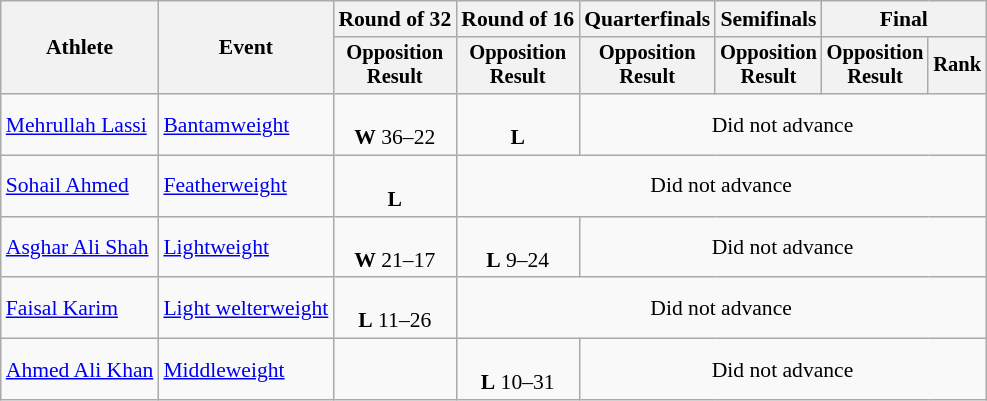<table class="wikitable" style="font-size:90%">
<tr>
<th rowspan="2">Athlete</th>
<th rowspan="2">Event</th>
<th>Round of 32</th>
<th>Round of 16</th>
<th>Quarterfinals</th>
<th>Semifinals</th>
<th colspan=2>Final</th>
</tr>
<tr style="font-size:95%">
<th>Opposition<br>Result</th>
<th>Opposition<br>Result</th>
<th>Opposition<br>Result</th>
<th>Opposition<br>Result</th>
<th>Opposition<br>Result</th>
<th>Rank</th>
</tr>
<tr align=center>
<td align=left><a href='#'>Mehrullah Lassi</a></td>
<td align=left><a href='#'>Bantamweight</a></td>
<td><br><strong>W</strong> 36–22</td>
<td><br><strong>L</strong> </td>
<td colspan=4>Did not advance</td>
</tr>
<tr align=center>
<td align=left><a href='#'>Sohail Ahmed</a></td>
<td align=left><a href='#'>Featherweight</a></td>
<td><br><strong>L</strong> </td>
<td colspan=5>Did not advance</td>
</tr>
<tr align=center>
<td align=left><a href='#'>Asghar Ali Shah</a></td>
<td align=left><a href='#'>Lightweight</a></td>
<td><br><strong>W</strong> 21–17</td>
<td><br><strong>L</strong> 9–24</td>
<td colspan=4>Did not advance</td>
</tr>
<tr align=center>
<td align=left><a href='#'>Faisal Karim</a></td>
<td align=left><a href='#'>Light welterweight</a></td>
<td><br><strong>L</strong> 11–26</td>
<td colspan=5>Did not advance</td>
</tr>
<tr align=center>
<td align=left><a href='#'>Ahmed Ali Khan</a></td>
<td align=left><a href='#'>Middleweight</a></td>
<td></td>
<td><br><strong>L</strong> 10–31</td>
<td colspan=4>Did not advance</td>
</tr>
</table>
